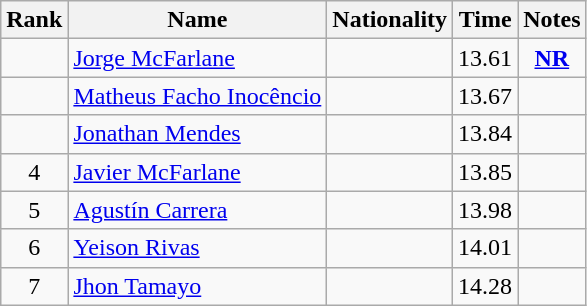<table class="wikitable sortable" style="text-align:center">
<tr>
<th>Rank</th>
<th>Name</th>
<th>Nationality</th>
<th>Time</th>
<th>Notes</th>
</tr>
<tr>
<td></td>
<td align=left><a href='#'>Jorge McFarlane</a></td>
<td align=left></td>
<td>13.61</td>
<td><strong><a href='#'>NR</a></strong></td>
</tr>
<tr>
<td></td>
<td align=left><a href='#'>Matheus Facho Inocêncio</a></td>
<td align=left></td>
<td>13.67</td>
<td></td>
</tr>
<tr>
<td></td>
<td align=left><a href='#'>Jonathan Mendes</a></td>
<td align=left></td>
<td>13.84</td>
<td></td>
</tr>
<tr>
<td>4</td>
<td align=left><a href='#'>Javier McFarlane</a></td>
<td align=left></td>
<td>13.85</td>
<td></td>
</tr>
<tr>
<td>5</td>
<td align=left><a href='#'>Agustín Carrera</a></td>
<td align=left></td>
<td>13.98</td>
<td></td>
</tr>
<tr>
<td>6</td>
<td align=left><a href='#'>Yeison Rivas</a></td>
<td align=left></td>
<td>14.01</td>
<td></td>
</tr>
<tr>
<td>7</td>
<td align=left><a href='#'>Jhon Tamayo</a></td>
<td align=left></td>
<td>14.28</td>
<td></td>
</tr>
</table>
